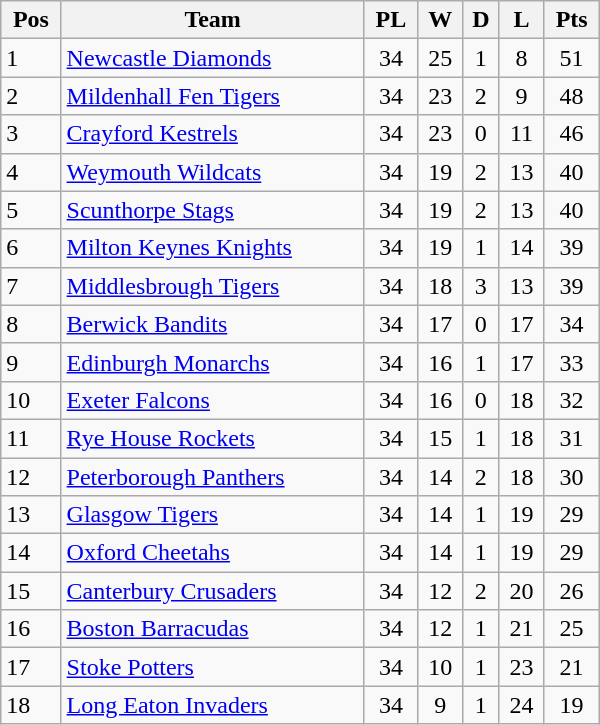<table class="wikitable" style="width:400px;">
<tr>
<th>Pos</th>
<th>Team</th>
<th>PL</th>
<th>W</th>
<th>D</th>
<th>L</th>
<th>Pts</th>
</tr>
<tr>
<td>1</td>
<td><a href='#'>Newcastle Diamonds</a></td>
<td style="text-align:center;">34</td>
<td style="text-align:center;">25</td>
<td style="text-align:center;">1</td>
<td style="text-align:center;">8</td>
<td style="text-align:center;">51</td>
</tr>
<tr>
<td>2</td>
<td><a href='#'>Mildenhall Fen Tigers</a></td>
<td style="text-align:center;">34</td>
<td style="text-align:center;">23</td>
<td style="text-align:center;">2</td>
<td style="text-align:center;">9</td>
<td style="text-align:center;">48</td>
</tr>
<tr>
<td>3</td>
<td><a href='#'>Crayford Kestrels</a></td>
<td style="text-align:center;">34</td>
<td style="text-align:center;">23</td>
<td style="text-align:center;">0</td>
<td style="text-align:center;">11</td>
<td style="text-align:center;">46</td>
</tr>
<tr>
<td>4</td>
<td><a href='#'>Weymouth Wildcats</a></td>
<td style="text-align:center;">34</td>
<td style="text-align:center;">19</td>
<td style="text-align:center;">2</td>
<td style="text-align:center;">13</td>
<td style="text-align:center;">40</td>
</tr>
<tr>
<td>5</td>
<td><a href='#'>Scunthorpe Stags</a></td>
<td style="text-align:center;">34</td>
<td style="text-align:center;">19</td>
<td style="text-align:center;">2</td>
<td style="text-align:center;">13</td>
<td style="text-align:center;">40</td>
</tr>
<tr>
<td>6</td>
<td><a href='#'>Milton Keynes Knights</a></td>
<td style="text-align:center;">34</td>
<td style="text-align:center;">19</td>
<td style="text-align:center;">1</td>
<td style="text-align:center;">14</td>
<td style="text-align:center;">39</td>
</tr>
<tr>
<td>7</td>
<td><a href='#'>Middlesbrough Tigers</a></td>
<td style="text-align:center;">34</td>
<td style="text-align:center;">18</td>
<td style="text-align:center;">3</td>
<td style="text-align:center;">13</td>
<td style="text-align:center;">39</td>
</tr>
<tr>
<td>8</td>
<td><a href='#'>Berwick Bandits</a></td>
<td style="text-align:center;">34</td>
<td style="text-align:center;">17</td>
<td style="text-align:center;">0</td>
<td style="text-align:center;">17</td>
<td style="text-align:center;">34</td>
</tr>
<tr>
<td>9</td>
<td><a href='#'>Edinburgh Monarchs</a></td>
<td style="text-align:center;">34</td>
<td style="text-align:center;">16</td>
<td style="text-align:center;">1</td>
<td style="text-align:center;">17</td>
<td style="text-align:center;">33</td>
</tr>
<tr>
<td>10</td>
<td><a href='#'>Exeter Falcons</a></td>
<td style="text-align:center;">34</td>
<td style="text-align:center;">16</td>
<td style="text-align:center;">0</td>
<td style="text-align:center;">18</td>
<td style="text-align:center;">32</td>
</tr>
<tr>
<td>11</td>
<td><a href='#'>Rye House Rockets</a></td>
<td style="text-align:center;">34</td>
<td style="text-align:center;">15</td>
<td style="text-align:center;">1</td>
<td style="text-align:center;">18</td>
<td style="text-align:center;">31</td>
</tr>
<tr>
<td>12</td>
<td><a href='#'>Peterborough Panthers</a></td>
<td style="text-align:center;">34</td>
<td style="text-align:center;">14</td>
<td style="text-align:center;">2</td>
<td style="text-align:center;">18</td>
<td style="text-align:center;">30</td>
</tr>
<tr>
<td>13</td>
<td><a href='#'>Glasgow Tigers</a></td>
<td style="text-align:center;">34</td>
<td style="text-align:center;">14</td>
<td style="text-align:center;">1</td>
<td style="text-align:center;">19</td>
<td style="text-align:center;">29</td>
</tr>
<tr>
<td>14</td>
<td><a href='#'>Oxford Cheetahs</a></td>
<td style="text-align:center;">34</td>
<td style="text-align:center;">14</td>
<td style="text-align:center;">1</td>
<td style="text-align:center;">19</td>
<td style="text-align:center;">29</td>
</tr>
<tr>
<td>15</td>
<td><a href='#'>Canterbury Crusaders</a></td>
<td style="text-align:center;">34</td>
<td style="text-align:center;">12</td>
<td style="text-align:center;">2</td>
<td style="text-align:center;">20</td>
<td style="text-align:center;">26</td>
</tr>
<tr>
<td>16</td>
<td><a href='#'>Boston Barracudas</a></td>
<td style="text-align:center;">34</td>
<td style="text-align:center;">12</td>
<td style="text-align:center;">1</td>
<td style="text-align:center;">21</td>
<td style="text-align:center;">25</td>
</tr>
<tr>
<td>17</td>
<td><a href='#'>Stoke Potters</a></td>
<td style="text-align:center;">34</td>
<td style="text-align:center;">10</td>
<td style="text-align:center;">1</td>
<td style="text-align:center;">23</td>
<td style="text-align:center;">21</td>
</tr>
<tr>
<td>18</td>
<td><a href='#'>Long Eaton Invaders</a></td>
<td style="text-align:center;">34</td>
<td style="text-align:center;">9</td>
<td style="text-align:center;">1</td>
<td style="text-align:center;">24</td>
<td style="text-align:center;">19</td>
</tr>
</table>
